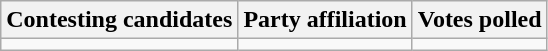<table class="wikitable sortable">
<tr>
<th>Contesting candidates</th>
<th>Party affiliation</th>
<th>Votes polled</th>
</tr>
<tr>
<td></td>
<td></td>
<td></td>
</tr>
</table>
